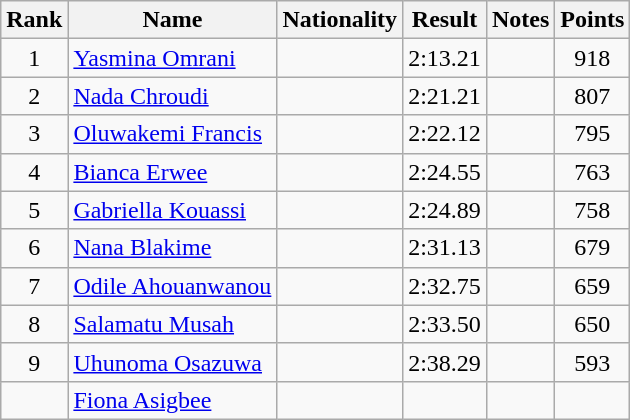<table class="wikitable sortable" style="text-align:center">
<tr>
<th>Rank</th>
<th>Name</th>
<th>Nationality</th>
<th>Result</th>
<th>Notes</th>
<th>Points</th>
</tr>
<tr>
<td>1</td>
<td align="left"><a href='#'>Yasmina Omrani</a></td>
<td align=left></td>
<td>2:13.21</td>
<td></td>
<td>918</td>
</tr>
<tr>
<td>2</td>
<td align="left"><a href='#'>Nada Chroudi</a></td>
<td align=left></td>
<td>2:21.21</td>
<td></td>
<td>807</td>
</tr>
<tr>
<td>3</td>
<td align="left"><a href='#'>Oluwakemi Francis</a></td>
<td align=left></td>
<td>2:22.12</td>
<td></td>
<td>795</td>
</tr>
<tr>
<td>4</td>
<td align="left"><a href='#'>Bianca Erwee</a></td>
<td align=left></td>
<td>2:24.55</td>
<td></td>
<td>763</td>
</tr>
<tr>
<td>5</td>
<td align="left"><a href='#'>Gabriella Kouassi</a></td>
<td align=left></td>
<td>2:24.89</td>
<td></td>
<td>758</td>
</tr>
<tr>
<td>6</td>
<td align="left"><a href='#'>Nana Blakime</a></td>
<td align=left></td>
<td>2:31.13</td>
<td></td>
<td>679</td>
</tr>
<tr>
<td>7</td>
<td align="left"><a href='#'>Odile Ahouanwanou</a></td>
<td align=left></td>
<td>2:32.75</td>
<td></td>
<td>659</td>
</tr>
<tr>
<td>8</td>
<td align="left"><a href='#'>Salamatu Musah</a></td>
<td align=left></td>
<td>2:33.50</td>
<td></td>
<td>650</td>
</tr>
<tr>
<td>9</td>
<td align="left"><a href='#'>Uhunoma Osazuwa</a></td>
<td align=left></td>
<td>2:38.29</td>
<td></td>
<td>593</td>
</tr>
<tr>
<td></td>
<td align="left"><a href='#'>Fiona Asigbee</a></td>
<td align=left></td>
<td></td>
<td></td>
<td></td>
</tr>
</table>
